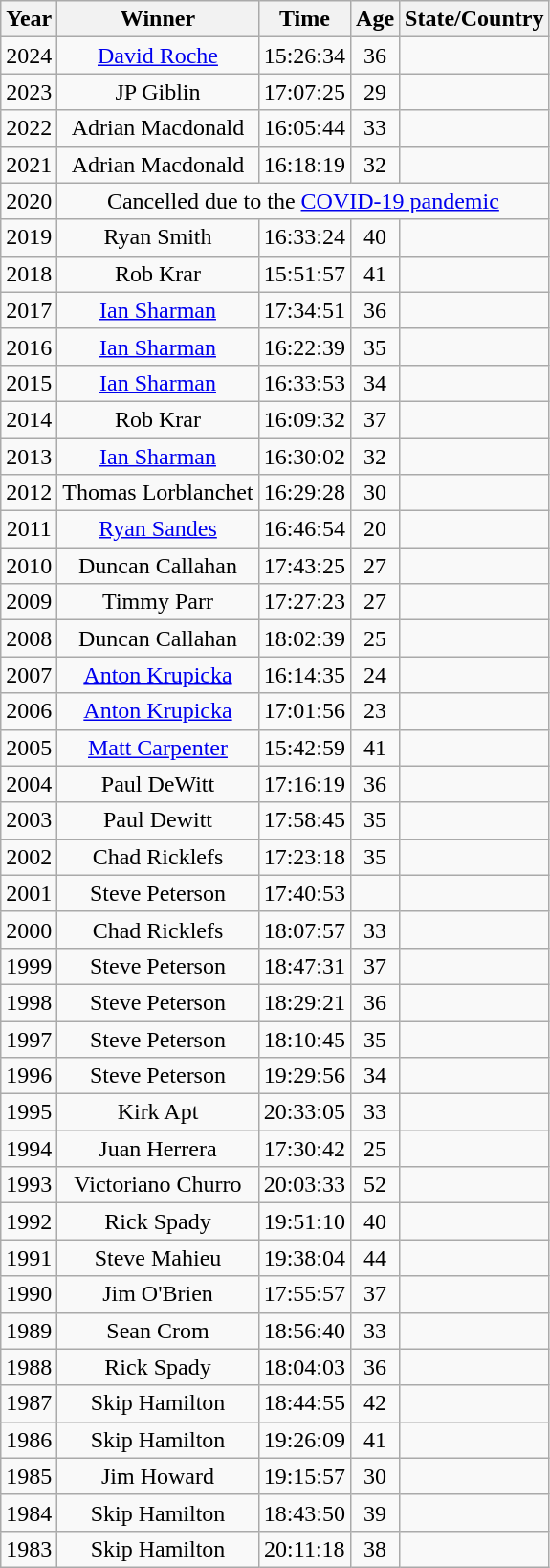<table class="wikitable sortable" style="text-align:center" cellpadding ="2">
<tr>
<th>Year</th>
<th>Winner</th>
<th>Time</th>
<th>Age</th>
<th>State/Country</th>
</tr>
<tr>
<td>2024</td>
<td><a href='#'>David Roche</a></td>
<td>15:26:34</td>
<td>36</td>
<td></td>
</tr>
<tr>
<td>2023</td>
<td>JP Giblin</td>
<td>17:07:25</td>
<td>29</td>
<td></td>
</tr>
<tr>
<td>2022</td>
<td>Adrian Macdonald</td>
<td>16:05:44</td>
<td>33</td>
<td></td>
</tr>
<tr>
<td>2021</td>
<td>Adrian Macdonald</td>
<td>16:18:19</td>
<td>32</td>
<td></td>
</tr>
<tr>
<td>2020</td>
<td colspan="4">Cancelled due to the <a href='#'>COVID-19 pandemic</a></td>
</tr>
<tr>
<td>2019</td>
<td>Ryan Smith</td>
<td>16:33:24</td>
<td>40</td>
<td></td>
</tr>
<tr>
<td>2018</td>
<td>Rob Krar</td>
<td>15:51:57</td>
<td>41</td>
<td></td>
</tr>
<tr>
<td>2017</td>
<td><a href='#'>Ian Sharman</a></td>
<td>17:34:51</td>
<td>36</td>
<td></td>
</tr>
<tr>
<td>2016</td>
<td><a href='#'>Ian Sharman</a></td>
<td>16:22:39</td>
<td>35</td>
<td></td>
</tr>
<tr>
<td>2015</td>
<td><a href='#'>Ian Sharman</a></td>
<td>16:33:53</td>
<td>34</td>
<td></td>
</tr>
<tr>
<td>2014</td>
<td>Rob Krar</td>
<td>16:09:32</td>
<td>37</td>
<td></td>
</tr>
<tr>
<td>2013</td>
<td><a href='#'>Ian Sharman</a></td>
<td>16:30:02</td>
<td>32</td>
<td></td>
</tr>
<tr>
<td>2012</td>
<td>Thomas Lorblanchet</td>
<td>16:29:28</td>
<td>30</td>
<td></td>
</tr>
<tr>
<td>2011</td>
<td><a href='#'>Ryan Sandes</a></td>
<td>16:46:54</td>
<td>20</td>
<td></td>
</tr>
<tr>
<td>2010</td>
<td>Duncan Callahan</td>
<td>17:43:25</td>
<td>27</td>
<td></td>
</tr>
<tr>
<td>2009</td>
<td>Timmy Parr</td>
<td>17:27:23</td>
<td>27</td>
<td></td>
</tr>
<tr>
<td>2008</td>
<td>Duncan Callahan</td>
<td>18:02:39</td>
<td>25</td>
<td></td>
</tr>
<tr>
<td>2007</td>
<td><a href='#'>Anton Krupicka</a></td>
<td>16:14:35</td>
<td>24</td>
<td></td>
</tr>
<tr>
<td>2006</td>
<td><a href='#'>Anton Krupicka</a></td>
<td>17:01:56</td>
<td>23</td>
<td></td>
</tr>
<tr>
<td>2005</td>
<td><a href='#'>Matt Carpenter</a></td>
<td>15:42:59</td>
<td>41</td>
<td></td>
</tr>
<tr>
<td>2004</td>
<td>Paul DeWitt</td>
<td>17:16:19</td>
<td>36</td>
<td></td>
</tr>
<tr>
<td>2003</td>
<td>Paul Dewitt</td>
<td>17:58:45</td>
<td>35</td>
<td></td>
</tr>
<tr>
<td>2002</td>
<td>Chad Ricklefs</td>
<td>17:23:18</td>
<td>35</td>
<td></td>
</tr>
<tr>
<td>2001</td>
<td>Steve Peterson</td>
<td>17:40:53</td>
<td></td>
<td></td>
</tr>
<tr>
<td>2000</td>
<td>Chad Ricklefs</td>
<td>18:07:57</td>
<td>33</td>
<td></td>
</tr>
<tr>
<td>1999</td>
<td>Steve Peterson</td>
<td>18:47:31</td>
<td>37</td>
<td></td>
</tr>
<tr>
<td>1998</td>
<td>Steve Peterson</td>
<td>18:29:21</td>
<td>36</td>
<td></td>
</tr>
<tr>
<td>1997</td>
<td>Steve Peterson</td>
<td>18:10:45</td>
<td>35</td>
<td></td>
</tr>
<tr>
<td>1996</td>
<td>Steve Peterson</td>
<td>19:29:56</td>
<td>34</td>
<td></td>
</tr>
<tr>
<td>1995</td>
<td>Kirk Apt</td>
<td>20:33:05</td>
<td>33</td>
<td></td>
</tr>
<tr>
<td>1994</td>
<td>Juan Herrera</td>
<td>17:30:42</td>
<td>25</td>
<td></td>
</tr>
<tr>
<td>1993</td>
<td>Victoriano Churro</td>
<td>20:03:33</td>
<td>52</td>
<td></td>
</tr>
<tr>
<td>1992</td>
<td>Rick Spady</td>
<td>19:51:10</td>
<td>40</td>
<td></td>
</tr>
<tr>
<td>1991</td>
<td>Steve Mahieu</td>
<td>19:38:04</td>
<td>44</td>
<td></td>
</tr>
<tr>
<td>1990</td>
<td>Jim O'Brien</td>
<td>17:55:57</td>
<td>37</td>
<td></td>
</tr>
<tr>
<td>1989</td>
<td>Sean Crom</td>
<td>18:56:40</td>
<td>33</td>
<td></td>
</tr>
<tr>
<td>1988</td>
<td>Rick Spady</td>
<td>18:04:03</td>
<td>36</td>
<td></td>
</tr>
<tr>
<td>1987</td>
<td>Skip Hamilton</td>
<td>18:44:55</td>
<td>42</td>
<td></td>
</tr>
<tr>
<td>1986</td>
<td>Skip Hamilton</td>
<td>19:26:09</td>
<td>41</td>
<td></td>
</tr>
<tr>
<td>1985</td>
<td>Jim Howard</td>
<td>19:15:57</td>
<td>30</td>
<td></td>
</tr>
<tr>
<td>1984</td>
<td>Skip Hamilton</td>
<td>18:43:50</td>
<td>39</td>
<td></td>
</tr>
<tr>
<td>1983</td>
<td>Skip Hamilton</td>
<td>20:11:18</td>
<td>38</td>
<td></td>
</tr>
</table>
